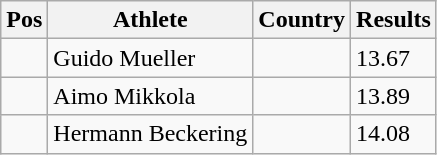<table class="wikitable">
<tr>
<th>Pos</th>
<th>Athlete</th>
<th>Country</th>
<th>Results</th>
</tr>
<tr>
<td align="center"></td>
<td>Guido Mueller</td>
<td></td>
<td>13.67</td>
</tr>
<tr>
<td align="center"></td>
<td>Aimo Mikkola</td>
<td></td>
<td>13.89</td>
</tr>
<tr>
<td align="center"></td>
<td>Hermann Beckering</td>
<td></td>
<td>14.08</td>
</tr>
</table>
